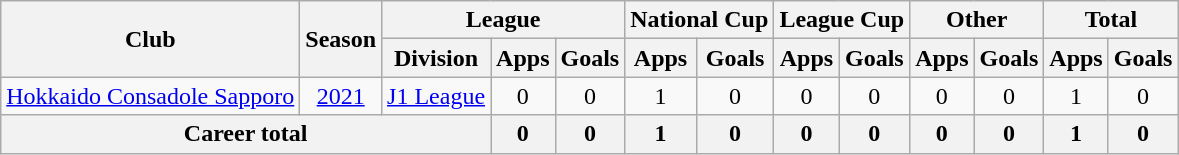<table class="wikitable" style="text-align: center">
<tr>
<th rowspan="2">Club</th>
<th rowspan="2">Season</th>
<th colspan="3">League</th>
<th colspan="2">National Cup</th>
<th colspan="2">League Cup</th>
<th colspan="2">Other</th>
<th colspan="2">Total</th>
</tr>
<tr>
<th>Division</th>
<th>Apps</th>
<th>Goals</th>
<th>Apps</th>
<th>Goals</th>
<th>Apps</th>
<th>Goals</th>
<th>Apps</th>
<th>Goals</th>
<th>Apps</th>
<th>Goals</th>
</tr>
<tr>
<td><a href='#'>Hokkaido Consadole Sapporo</a></td>
<td><a href='#'>2021</a></td>
<td><a href='#'>J1 League</a></td>
<td>0</td>
<td>0</td>
<td>1</td>
<td>0</td>
<td>0</td>
<td>0</td>
<td>0</td>
<td>0</td>
<td>1</td>
<td>0</td>
</tr>
<tr>
<th colspan=3>Career total</th>
<th>0</th>
<th>0</th>
<th>1</th>
<th>0</th>
<th>0</th>
<th>0</th>
<th>0</th>
<th>0</th>
<th>1</th>
<th>0</th>
</tr>
</table>
